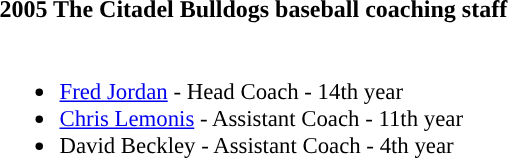<table class="toccolours" style="text-align: left;">
<tr>
<th colspan="9">2005 The Citadel Bulldogs baseball coaching staff</th>
</tr>
<tr>
<td style="font-size: 95%;" valign="top"><br><ul><li><a href='#'>Fred Jordan</a> - Head Coach - 14th year</li><li><a href='#'>Chris Lemonis</a> - Assistant Coach - 11th year</li><li>David Beckley - Assistant Coach - 4th year</li></ul></td>
</tr>
</table>
